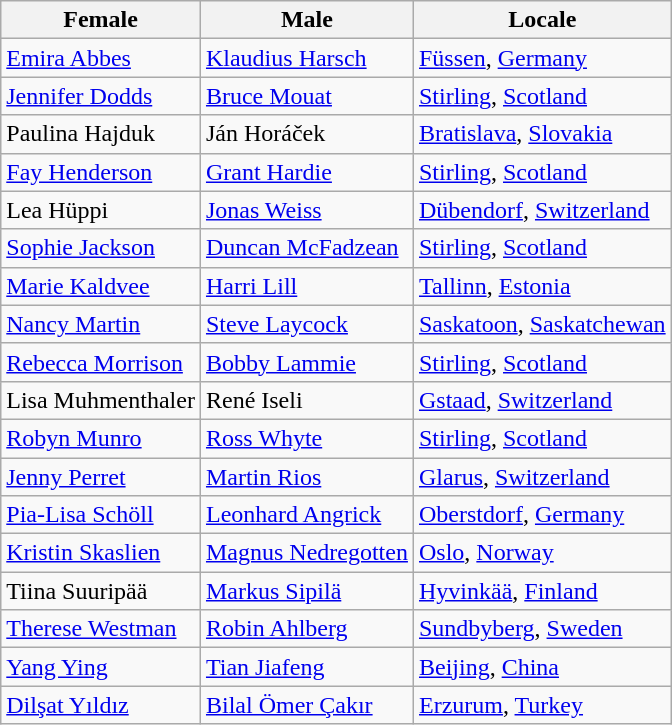<table class=wikitable>
<tr>
<th scope="col">Female</th>
<th scope="col">Male</th>
<th scope="col">Locale</th>
</tr>
<tr>
<td><a href='#'>Emira Abbes</a></td>
<td><a href='#'>Klaudius Harsch</a></td>
<td> <a href='#'>Füssen</a>, <a href='#'>Germany</a></td>
</tr>
<tr>
<td><a href='#'>Jennifer Dodds</a></td>
<td><a href='#'>Bruce Mouat</a></td>
<td> <a href='#'>Stirling</a>, <a href='#'>Scotland</a></td>
</tr>
<tr>
<td>Paulina Hajduk</td>
<td>Ján Horáček</td>
<td> <a href='#'>Bratislava</a>, <a href='#'>Slovakia</a></td>
</tr>
<tr>
<td><a href='#'>Fay Henderson</a></td>
<td><a href='#'>Grant Hardie</a></td>
<td> <a href='#'>Stirling</a>, <a href='#'>Scotland</a></td>
</tr>
<tr>
<td>Lea Hüppi</td>
<td><a href='#'>Jonas Weiss</a></td>
<td> <a href='#'>Dübendorf</a>, <a href='#'>Switzerland</a></td>
</tr>
<tr>
<td><a href='#'>Sophie Jackson</a></td>
<td><a href='#'>Duncan McFadzean</a></td>
<td> <a href='#'>Stirling</a>, <a href='#'>Scotland</a></td>
</tr>
<tr>
<td><a href='#'>Marie Kaldvee</a></td>
<td><a href='#'>Harri Lill</a></td>
<td> <a href='#'>Tallinn</a>, <a href='#'>Estonia</a></td>
</tr>
<tr>
<td><a href='#'>Nancy Martin</a></td>
<td><a href='#'>Steve Laycock</a></td>
<td> <a href='#'>Saskatoon</a>, <a href='#'>Saskatchewan</a></td>
</tr>
<tr>
<td><a href='#'>Rebecca Morrison</a></td>
<td><a href='#'>Bobby Lammie</a></td>
<td> <a href='#'>Stirling</a>, <a href='#'>Scotland</a></td>
</tr>
<tr>
<td>Lisa Muhmenthaler</td>
<td>René Iseli</td>
<td> <a href='#'>Gstaad</a>, <a href='#'>Switzerland</a></td>
</tr>
<tr>
<td><a href='#'>Robyn Munro</a></td>
<td><a href='#'>Ross Whyte</a></td>
<td> <a href='#'>Stirling</a>, <a href='#'>Scotland</a></td>
</tr>
<tr>
<td><a href='#'>Jenny Perret</a></td>
<td><a href='#'>Martin Rios</a></td>
<td> <a href='#'>Glarus</a>, <a href='#'>Switzerland</a></td>
</tr>
<tr>
<td><a href='#'>Pia-Lisa Schöll</a></td>
<td><a href='#'>Leonhard Angrick</a></td>
<td> <a href='#'>Oberstdorf</a>, <a href='#'>Germany</a></td>
</tr>
<tr>
<td><a href='#'>Kristin Skaslien</a></td>
<td><a href='#'>Magnus Nedregotten</a></td>
<td> <a href='#'>Oslo</a>, <a href='#'>Norway</a></td>
</tr>
<tr>
<td>Tiina Suuripää</td>
<td><a href='#'>Markus Sipilä</a></td>
<td> <a href='#'>Hyvinkää</a>, <a href='#'>Finland</a></td>
</tr>
<tr>
<td><a href='#'>Therese Westman</a></td>
<td><a href='#'>Robin Ahlberg</a></td>
<td> <a href='#'>Sundbyberg</a>, <a href='#'>Sweden</a></td>
</tr>
<tr>
<td><a href='#'>Yang Ying</a></td>
<td><a href='#'>Tian Jiafeng</a></td>
<td> <a href='#'>Beijing</a>, <a href='#'>China</a></td>
</tr>
<tr>
<td><a href='#'>Dilşat Yıldız</a></td>
<td><a href='#'>Bilal Ömer Çakır</a></td>
<td> <a href='#'>Erzurum</a>, <a href='#'>Turkey</a></td>
</tr>
</table>
